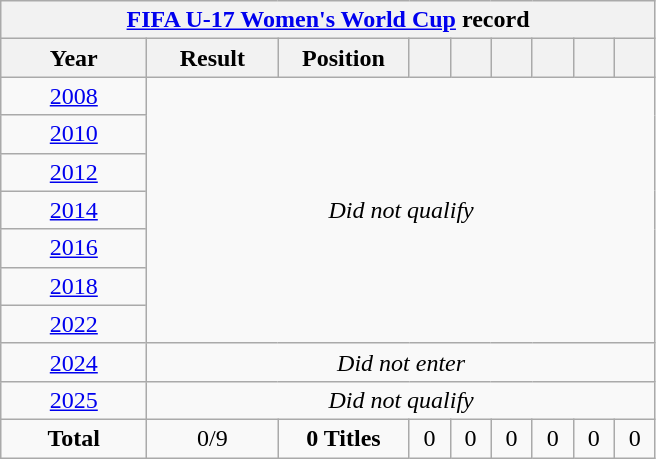<table class="wikitable" style="text-align: center;">
<tr>
<th colspan="9"><a href='#'>FIFA U-17 Women's World Cup</a> record</th>
</tr>
<tr>
<th width="90">Year</th>
<th width="80">Result</th>
<th width="80">Position</th>
<th width="20"></th>
<th width="20"></th>
<th width="20"></th>
<th width="20"></th>
<th width="20"></th>
<th width="20"></th>
</tr>
<tr>
<td> <a href='#'>2008</a></td>
<td rowspan=7 colspan=8><em>Did not qualify</em></td>
</tr>
<tr>
<td> <a href='#'>2010</a></td>
</tr>
<tr>
<td> <a href='#'>2012</a></td>
</tr>
<tr>
<td> <a href='#'>2014</a></td>
</tr>
<tr>
<td> <a href='#'>2016</a></td>
</tr>
<tr>
<td> <a href='#'>2018</a></td>
</tr>
<tr>
<td> <a href='#'>2022</a></td>
</tr>
<tr>
<td> <a href='#'>2024</a></td>
<td colspan=8><em>Did not enter</em></td>
</tr>
<tr>
<td> <a href='#'>2025</a></td>
<td colspan=8><em>Did not qualify</em></td>
</tr>
<tr>
<td><strong>Total</strong></td>
<td>0/9</td>
<td><strong>0 Titles</strong></td>
<td>0</td>
<td>0</td>
<td>0</td>
<td>0</td>
<td>0</td>
<td>0</td>
</tr>
</table>
